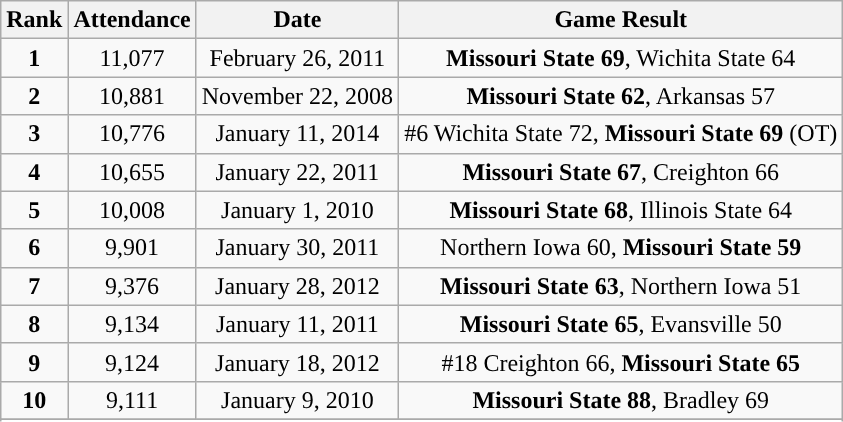<table class="wikitable">
<tr>
<th>Rank</th>
<th>Attendance</th>
<th>Date</th>
<th>Game Result</th>
</tr>
<tr align="center">
<td><strong>1</strong></td>
<td>11,077</td>
<td>February 26, 2011</td>
<td><strong>Missouri State 69</strong>, Wichita State 64</td>
</tr>
<tr align="center">
<td><strong>2</strong></td>
<td>10,881</td>
<td>November 22, 2008</td>
<td><strong>Missouri State 62</strong>, Arkansas 57</td>
</tr>
<tr align="center">
<td><strong>3</strong></td>
<td>10,776</td>
<td>January 11, 2014</td>
<td>#6 Wichita State 72, <strong>Missouri State 69</strong> (OT)</td>
</tr>
<tr align="center">
<td><strong>4</strong></td>
<td>10,655</td>
<td>January 22, 2011</td>
<td><strong>Missouri State 67</strong>, Creighton 66</td>
</tr>
<tr align="center">
<td><strong>5</strong></td>
<td>10,008</td>
<td>January 1, 2010</td>
<td><strong>Missouri State 68</strong>, Illinois State 64</td>
</tr>
<tr align="center">
<td><strong>6</strong></td>
<td>9,901</td>
<td>January 30, 2011</td>
<td>Northern Iowa 60, <strong>Missouri State 59</strong></td>
</tr>
<tr align="center">
<td><strong>7</strong></td>
<td>9,376</td>
<td>January 28, 2012</td>
<td><strong>Missouri State 63</strong>, Northern Iowa 51</td>
</tr>
<tr align="center">
<td><strong>8</strong></td>
<td>9,134</td>
<td>January 11, 2011</td>
<td><strong>Missouri State 65</strong>, Evansville 50</td>
</tr>
<tr align="center">
<td><strong>9</strong></td>
<td>9,124</td>
<td>January 18, 2012</td>
<td>#18 Creighton 66, <strong>Missouri State 65</strong></td>
</tr>
<tr align="center">
<td><strong>10</strong></td>
<td>9,111</td>
<td>January 9, 2010</td>
<td><strong>Missouri State 88</strong>, Bradley 69</td>
</tr>
<tr align="center">
</tr>
<tr>
</tr>
</table>
